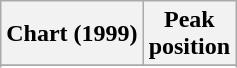<table class="wikitable sortable">
<tr>
<th>Chart (1999)</th>
<th>Peak<br>position</th>
</tr>
<tr>
</tr>
<tr>
</tr>
<tr>
</tr>
</table>
